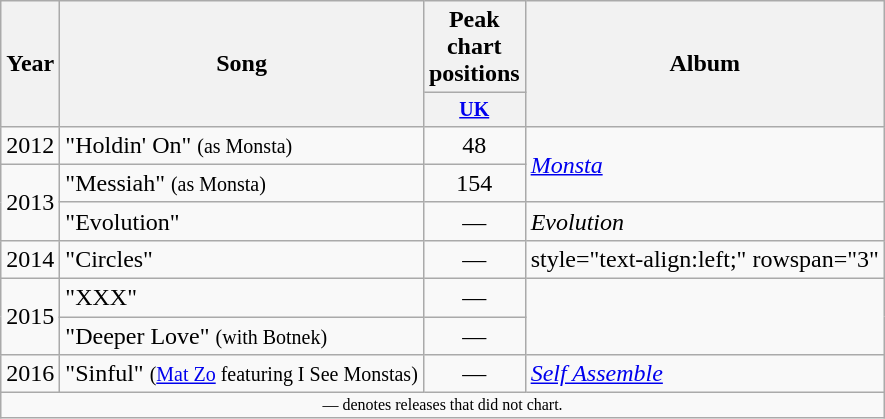<table class="wikitable" style="text-align:center;">
<tr>
<th rowspan="2">Year</th>
<th rowspan="2">Song</th>
<th>Peak chart positions</th>
<th rowspan="2">Album</th>
</tr>
<tr style="font-size:smaller;">
<th style="width:60px;"><a href='#'>UK</a></th>
</tr>
<tr>
<td>2012</td>
<td style="text-align:left;">"Holdin' On" <small>(as Monsta)</small></td>
<td>48</td>
<td style="text-align:left;" rowspan="2"><em><a href='#'>Monsta</a></em></td>
</tr>
<tr>
<td rowspan="2">2013</td>
<td style="text-align:left;">"Messiah" <small>(as Monsta)</small></td>
<td>154</td>
</tr>
<tr>
<td style="text-align:left;">"Evolution"</td>
<td>—</td>
<td style="text-align:left;"><em>Evolution</em></td>
</tr>
<tr>
<td>2014</td>
<td style="text-align:left;">"Circles"</td>
<td>—</td>
<td>style="text-align:left;" rowspan="3" </td>
</tr>
<tr>
<td rowspan="2">2015</td>
<td style="text-align:left;">"XXX"</td>
<td>—</td>
</tr>
<tr>
<td style="text-align:left;">"Deeper Love" <small>(with Botnek)</small></td>
<td>—</td>
</tr>
<tr>
<td rowspan="1">2016</td>
<td style="text-align:left;">"Sinful" <small>(<a href='#'>Mat Zo</a> featuring I See Monstas)</small></td>
<td>—</td>
<td style="text-align:left;"><em><a href='#'>Self Assemble</a></em></td>
</tr>
<tr>
<td colspan="6" style="text-align:center; font-size:8pt;">— denotes releases that did not chart.</td>
</tr>
</table>
